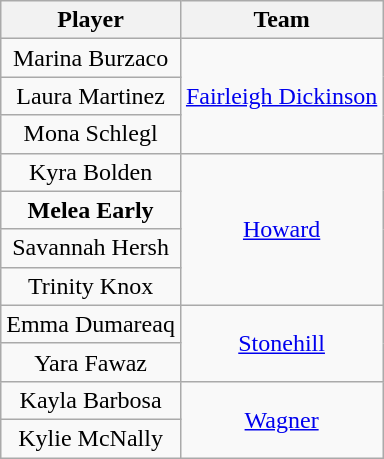<table class="wikitable" style="text-align: center;">
<tr>
<th>Player</th>
<th>Team</th>
</tr>
<tr>
<td>Marina Burzaco</td>
<td rowspan=3><a href='#'>Fairleigh Dickinson</a></td>
</tr>
<tr>
<td>Laura Martinez</td>
</tr>
<tr>
<td>Mona Schlegl</td>
</tr>
<tr>
<td>Kyra Bolden</td>
<td rowspan=4><a href='#'>Howard</a></td>
</tr>
<tr>
<td><strong>Melea Early</strong></td>
</tr>
<tr>
<td>Savannah Hersh</td>
</tr>
<tr>
<td>Trinity Knox</td>
</tr>
<tr>
<td>Emma Dumareaq</td>
<td rowspan=2><a href='#'>Stonehill</a></td>
</tr>
<tr>
<td>Yara Fawaz</td>
</tr>
<tr>
<td>Kayla Barbosa</td>
<td rowspan=2><a href='#'>Wagner</a></td>
</tr>
<tr>
<td>Kylie McNally</td>
</tr>
</table>
